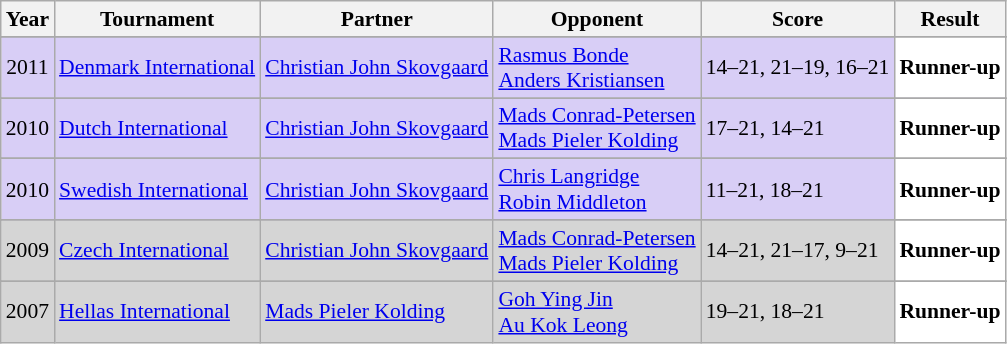<table class="sortable wikitable" style="font-size: 90%;">
<tr>
<th>Year</th>
<th>Tournament</th>
<th>Partner</th>
<th>Opponent</th>
<th>Score</th>
<th>Result</th>
</tr>
<tr>
</tr>
<tr style="background:#D8CEF6">
<td align="center">2011</td>
<td align="left"><a href='#'>Denmark International</a></td>
<td align="left"> <a href='#'>Christian John Skovgaard</a></td>
<td align="left"> <a href='#'>Rasmus Bonde</a><br> <a href='#'>Anders Kristiansen</a></td>
<td align="left">14–21, 21–19, 16–21</td>
<td style="text-align:left; background:white"> <strong>Runner-up</strong></td>
</tr>
<tr>
</tr>
<tr style="background:#D8CEF6">
<td align="center">2010</td>
<td align="left"><a href='#'>Dutch International</a></td>
<td align="left"> <a href='#'>Christian John Skovgaard</a></td>
<td align="left"> <a href='#'>Mads Conrad-Petersen</a><br> <a href='#'>Mads Pieler Kolding</a></td>
<td align="left">17–21, 14–21</td>
<td style="text-align:left; background:white"> <strong>Runner-up</strong></td>
</tr>
<tr>
</tr>
<tr style="background:#D8CEF6">
<td align="center">2010</td>
<td align="left"><a href='#'>Swedish International</a></td>
<td align="left"> <a href='#'>Christian John Skovgaard</a></td>
<td align="left"> <a href='#'>Chris Langridge</a><br> <a href='#'>Robin Middleton</a></td>
<td align="left">11–21, 18–21</td>
<td style="text-align:left; background:white"> <strong>Runner-up</strong></td>
</tr>
<tr>
</tr>
<tr style="background:#D5D5D5">
<td align="center">2009</td>
<td align="left"><a href='#'>Czech International</a></td>
<td align="left"> <a href='#'>Christian John Skovgaard</a></td>
<td align="left"> <a href='#'>Mads Conrad-Petersen</a><br> <a href='#'>Mads Pieler Kolding</a></td>
<td align="left">14–21, 21–17, 9–21</td>
<td style="text-align:left; background:white"> <strong>Runner-up</strong></td>
</tr>
<tr>
</tr>
<tr style="background:#D5D5D5">
<td align="center">2007</td>
<td align="left"><a href='#'>Hellas International</a></td>
<td align="left"> <a href='#'>Mads Pieler Kolding</a></td>
<td align="left"> <a href='#'>Goh Ying Jin</a><br> <a href='#'>Au Kok Leong</a></td>
<td align="left">19–21, 18–21</td>
<td style="text-align:left; background:white"> <strong>Runner-up</strong></td>
</tr>
</table>
